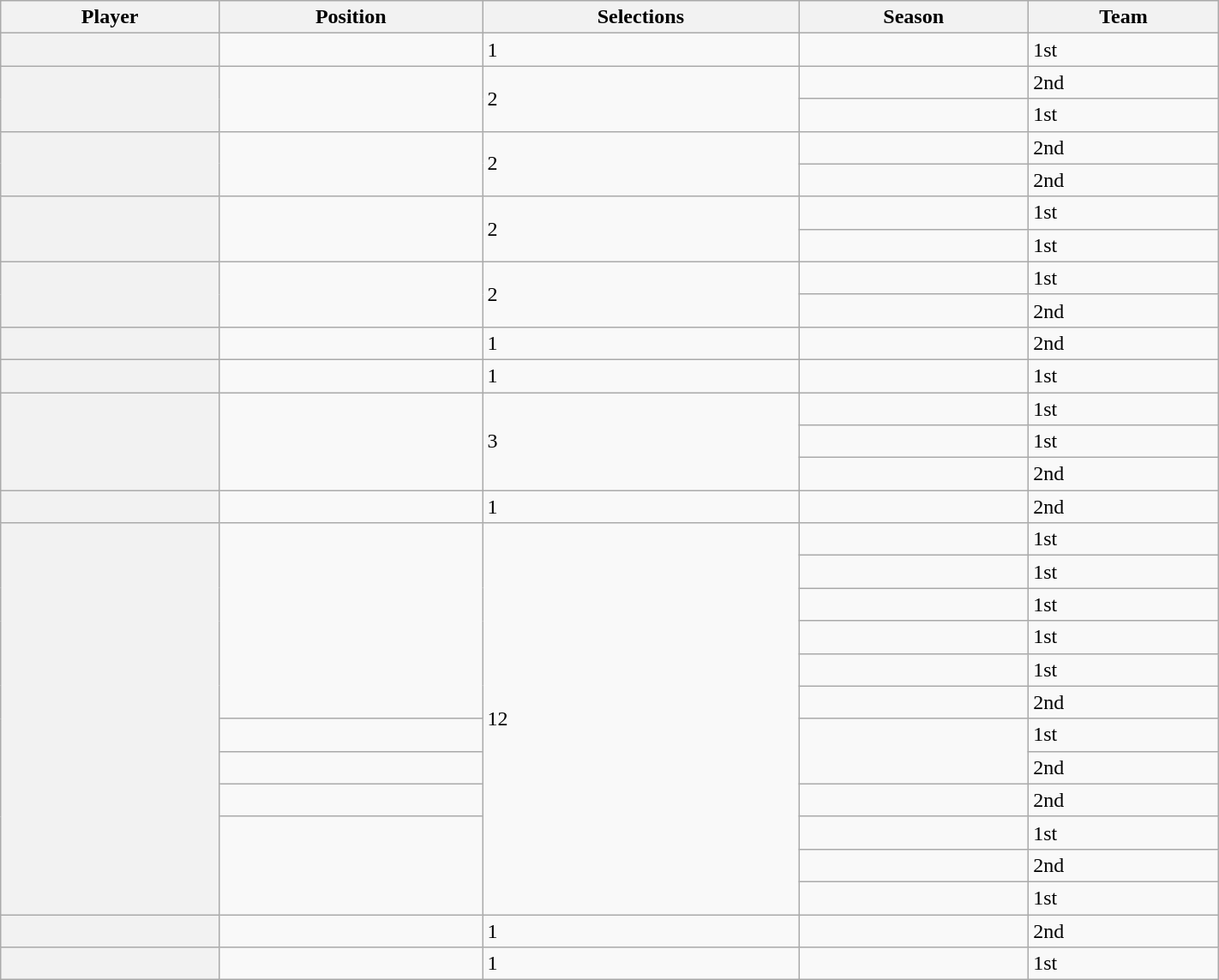<table class="wikitable sortable" width="75%">
<tr>
<th scope="col">Player</th>
<th scope="col">Position</th>
<th scope="col">Selections</th>
<th scope="col">Season</th>
<th scope="col">Team</th>
</tr>
<tr>
<th scope="row"></th>
<td></td>
<td>1</td>
<td></td>
<td>1st</td>
</tr>
<tr>
<th scope="row" rowspan=2></th>
<td rowspan=2></td>
<td rowspan=2>2</td>
<td></td>
<td>2nd</td>
</tr>
<tr>
<td></td>
<td>1st</td>
</tr>
<tr>
<th scope="row" rowspan="2"></th>
<td rowspan="2"></td>
<td rowspan="2">2</td>
<td></td>
<td>2nd</td>
</tr>
<tr>
<td></td>
<td>2nd</td>
</tr>
<tr>
<th scope="row" rowspan="2"></th>
<td rowspan="2"></td>
<td rowspan="2">2</td>
<td></td>
<td>1st</td>
</tr>
<tr>
<td></td>
<td>1st</td>
</tr>
<tr>
<th scope="row" rowspan="2"></th>
<td rowspan="2"></td>
<td rowspan="2">2</td>
<td></td>
<td>1st</td>
</tr>
<tr>
<td></td>
<td>2nd</td>
</tr>
<tr>
<th scope="row"></th>
<td></td>
<td>1</td>
<td></td>
<td>2nd</td>
</tr>
<tr>
<th scope="row"></th>
<td></td>
<td>1</td>
<td></td>
<td>1st</td>
</tr>
<tr>
<th scope="row" rowspan="3"></th>
<td rowspan="3"></td>
<td rowspan="3">3</td>
<td></td>
<td>1st</td>
</tr>
<tr>
<td></td>
<td>1st</td>
</tr>
<tr>
<td></td>
<td>2nd</td>
</tr>
<tr>
<th scope="row"></th>
<td></td>
<td>1</td>
<td></td>
<td>2nd</td>
</tr>
<tr>
<th scope="row" rowspan="12"></th>
<td rowspan="6"></td>
<td rowspan="12">12</td>
<td></td>
<td>1st</td>
</tr>
<tr>
<td></td>
<td>1st</td>
</tr>
<tr>
<td></td>
<td>1st</td>
</tr>
<tr>
<td></td>
<td>1st</td>
</tr>
<tr>
<td></td>
<td>1st</td>
</tr>
<tr>
<td></td>
<td>2nd</td>
</tr>
<tr>
<td></td>
<td rowspan="2"></td>
<td>1st</td>
</tr>
<tr>
<td></td>
<td>2nd</td>
</tr>
<tr>
<td></td>
<td></td>
<td>2nd</td>
</tr>
<tr>
<td rowspan="3"></td>
<td></td>
<td>1st</td>
</tr>
<tr>
<td></td>
<td>2nd</td>
</tr>
<tr>
<td></td>
<td>1st</td>
</tr>
<tr>
<th scope="row"></th>
<td></td>
<td>1</td>
<td></td>
<td>2nd</td>
</tr>
<tr>
<th scope="row"></th>
<td></td>
<td>1</td>
<td></td>
<td>1st</td>
</tr>
</table>
